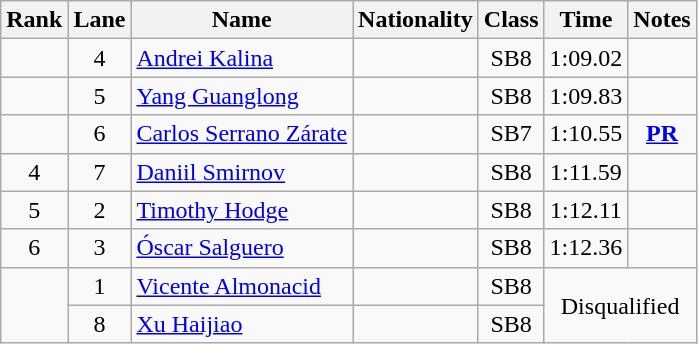<table class="wikitable sortable" style="text-align:center">
<tr>
<th>Rank</th>
<th>Lane</th>
<th>Name</th>
<th>Nationality</th>
<th>Class</th>
<th>Time</th>
<th>Notes</th>
</tr>
<tr>
<td></td>
<td>4</td>
<td align=left><a href='#'>Andrei Kalina</a></td>
<td align=left></td>
<td>SB8</td>
<td>1:09.02</td>
<td></td>
</tr>
<tr>
<td></td>
<td>5</td>
<td align=left><a href='#'>Yang Guanglong</a></td>
<td align=left></td>
<td>SB8</td>
<td>1:09.83</td>
<td></td>
</tr>
<tr>
<td></td>
<td>6</td>
<td align=left><a href='#'>Carlos Serrano Zárate</a></td>
<td align=left></td>
<td>SB7</td>
<td>1:10.55</td>
<td><strong><a href='#'>PR</a></strong></td>
</tr>
<tr>
<td>4</td>
<td>7</td>
<td align=left><a href='#'>Daniil Smirnov</a></td>
<td align=left></td>
<td>SB8</td>
<td>1:11.59</td>
<td></td>
</tr>
<tr>
<td>5</td>
<td>2</td>
<td align=left><a href='#'>Timothy Hodge</a></td>
<td align=left></td>
<td>SB8</td>
<td>1:12.11</td>
<td></td>
</tr>
<tr>
<td>6</td>
<td>3</td>
<td align=left><a href='#'>Óscar Salguero</a></td>
<td align=left></td>
<td>SB8</td>
<td>1:12.36</td>
<td></td>
</tr>
<tr>
<td rowspan=2></td>
<td>1</td>
<td align=left><a href='#'>Vicente Almonacid</a></td>
<td align=left></td>
<td>SB8</td>
<td colspan=2 rowspan=2>Disqualified</td>
</tr>
<tr>
<td>8</td>
<td align=left><a href='#'>Xu Haijiao</a></td>
<td align=left></td>
<td>SB8</td>
</tr>
</table>
